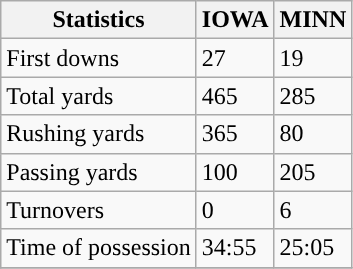<table class="wikitable">
<tr>
<th>Statistics</th>
<th>IOWA</th>
<th>MINN</th>
</tr>
<tr>
<td>First downs</td>
<td>27</td>
<td>19</td>
</tr>
<tr>
<td>Total yards</td>
<td>465</td>
<td>285</td>
</tr>
<tr>
<td>Rushing yards</td>
<td>365</td>
<td>80</td>
</tr>
<tr>
<td>Passing yards</td>
<td>100</td>
<td>205</td>
</tr>
<tr>
<td>Turnovers</td>
<td>0</td>
<td>6</td>
</tr>
<tr>
<td>Time of possession</td>
<td>34:55</td>
<td>25:05</td>
</tr>
<tr>
</tr>
</table>
